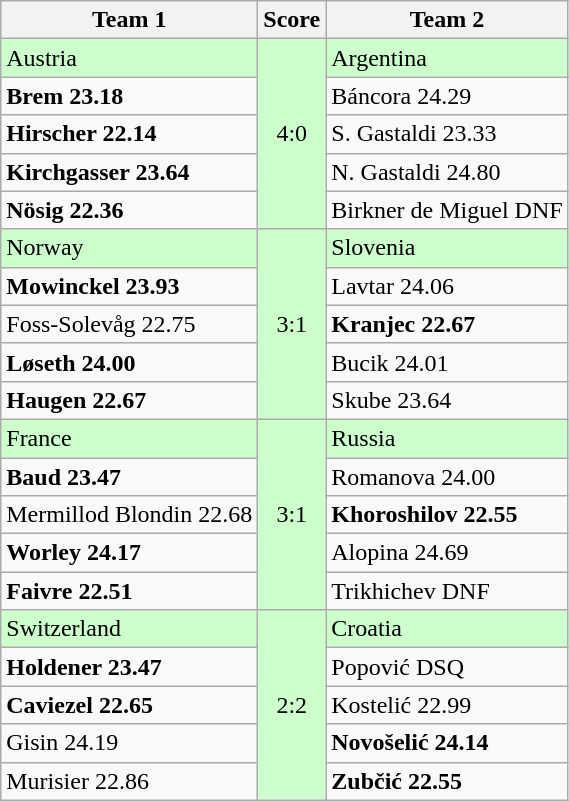<table class="wikitable">
<tr>
<th>Team 1</th>
<th>Score</th>
<th>Team 2</th>
</tr>
<tr style="background:#cfc;">
<td> Austria</td>
<td rowspan=5 align="center">4:0</td>
<td> Argentina</td>
</tr>
<tr>
<td><strong>Brem 23.18</strong></td>
<td>Báncora 24.29</td>
</tr>
<tr>
<td><strong>Hirscher 22.14</strong></td>
<td>S. Gastaldi 23.33</td>
</tr>
<tr>
<td><strong>Kirchgasser 23.64</strong></td>
<td>N. Gastaldi 24.80</td>
</tr>
<tr>
<td><strong>Nösig 22.36</strong></td>
<td>Birkner de Miguel DNF</td>
</tr>
<tr style="background:#cfc;">
<td> Norway</td>
<td rowspan=5 align="center">3:1</td>
<td> Slovenia</td>
</tr>
<tr>
<td><strong>Mowinckel 23.93</strong></td>
<td>Lavtar 24.06</td>
</tr>
<tr>
<td>Foss-Solevåg 22.75</td>
<td><strong>Kranjec 22.67</strong></td>
</tr>
<tr>
<td><strong>Løseth 24.00</strong></td>
<td>Bucik 24.01</td>
</tr>
<tr>
<td><strong>Haugen 22.67</strong></td>
<td>Skube 23.64</td>
</tr>
<tr style="background:#cfc;">
<td> France</td>
<td rowspan=5 align="center">3:1</td>
<td> Russia</td>
</tr>
<tr>
<td><strong>Baud 23.47</strong></td>
<td>Romanova 24.00</td>
</tr>
<tr>
<td>Mermillod Blondin 22.68</td>
<td><strong>Khoroshilov 22.55</strong></td>
</tr>
<tr>
<td><strong>Worley 24.17</strong></td>
<td>Alopina 24.69</td>
</tr>
<tr>
<td><strong>Faivre 22.51</strong></td>
<td>Trikhichev DNF</td>
</tr>
<tr style="background:#cfc;">
<td> Switzerland</td>
<td rowspan=5 align="center">2:2</td>
<td> Croatia</td>
</tr>
<tr>
<td><strong>Holdener 23.47</strong></td>
<td>Popović DSQ</td>
</tr>
<tr>
<td><strong>Caviezel 22.65</strong></td>
<td>Kostelić 22.99</td>
</tr>
<tr>
<td>Gisin 24.19</td>
<td><strong>Novošelić 24.14</strong></td>
</tr>
<tr>
<td>Murisier 22.86</td>
<td><strong>Zubčić 22.55</strong></td>
</tr>
</table>
